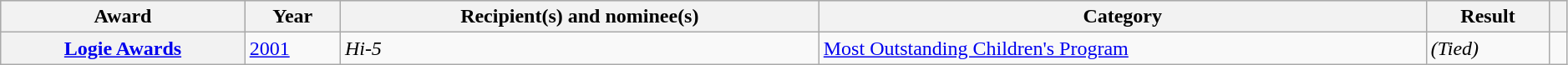<table class="wikitable plainrowheaders sortable" style="width:99%;">
<tr style="background:#ccc; text-align:center;">
<th scope="col">Award</th>
<th scope="col">Year</th>
<th scope="col">Recipient(s) and nominee(s)</th>
<th scope="col">Category</th>
<th scope="col">Result</th>
<th scope="col" class="unsortable"></th>
</tr>
<tr>
<th scope="row"><a href='#'>Logie Awards</a></th>
<td><a href='#'>2001</a></td>
<td data-sort-value="Hi-5"><em>Hi-5</em></td>
<td><a href='#'>Most Outstanding Children's Program</a></td>
<td> <em>(Tied)</em></td>
<td style="text-align:center;"></td>
</tr>
</table>
